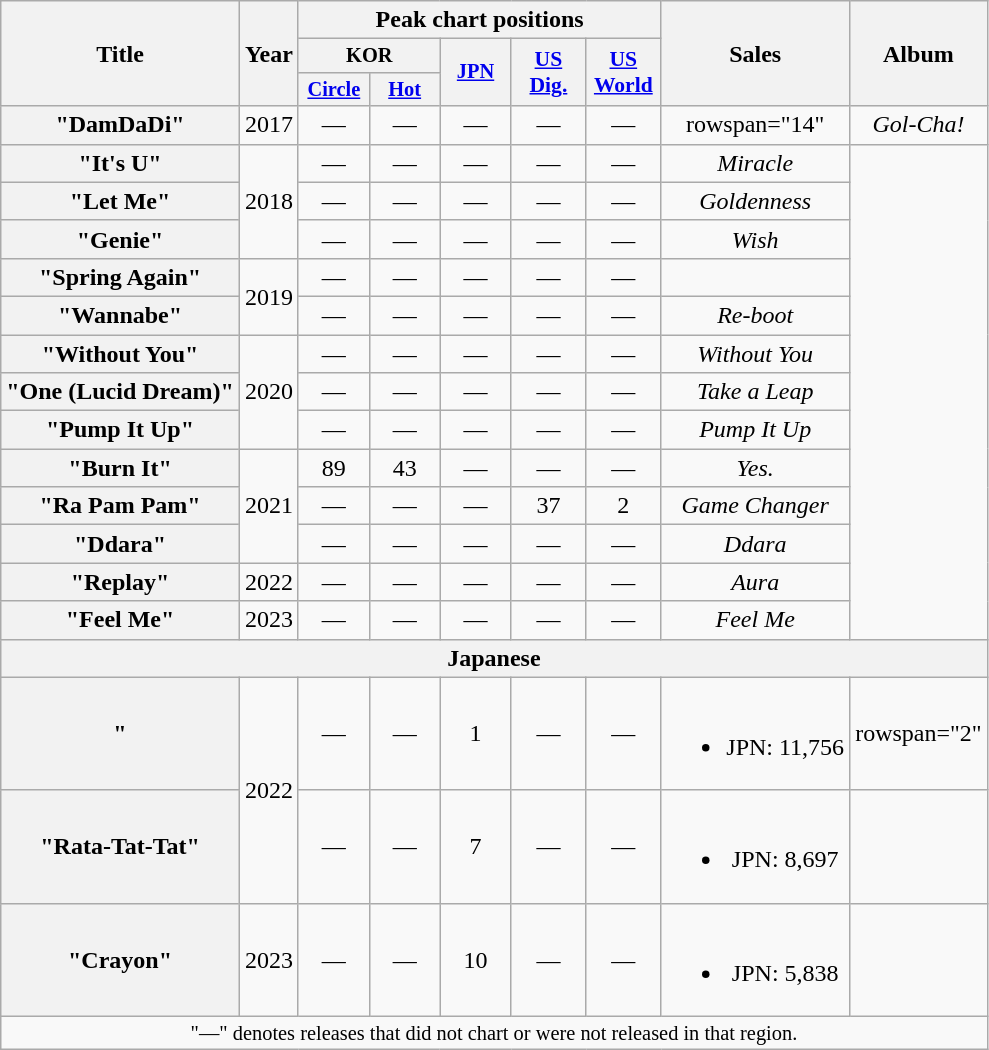<table class="wikitable plainrowheaders" style="text-align:center">
<tr>
<th scope="col" rowspan="3">Title</th>
<th scope="col" rowspan="3">Year</th>
<th scope="col" colspan="5">Peak chart positions</th>
<th scope="col" rowspan="3">Sales</th>
<th scope="col" rowspan="3">Album</th>
</tr>
<tr>
<th scope="col" colspan="2" style="width:3em;font-size:85%">KOR</th>
<th scope="col" rowspan="2" style="width:3em;font-size:85%"><a href='#'>JPN</a><br></th>
<th scope="col" rowspan="2" style="width:3em;font-size:90%"><a href='#'>US<br>Dig.</a><br></th>
<th scope="col" rowspan="2" style="width:3em;font-size:90%"><a href='#'>US<br>World</a><br></th>
</tr>
<tr>
<th scope="col" style="width:3em;font-size:85%"><a href='#'>Circle</a><br></th>
<th scope="col" style="width:3em;font-size:85%"><a href='#'>Hot</a><br></th>
</tr>
<tr>
<th scope="row">"DamDaDi" </th>
<td>2017</td>
<td>—</td>
<td>—</td>
<td>—</td>
<td>—</td>
<td>—</td>
<td>rowspan="14" </td>
<td><em>Gol-Cha! </em></td>
</tr>
<tr>
<th scope="row">"It's U" </th>
<td rowspan="3">2018</td>
<td>—</td>
<td>—</td>
<td>—</td>
<td>—</td>
<td>—</td>
<td><em>Miracle</em></td>
</tr>
<tr>
<th scope="row">"Let Me"</th>
<td>—</td>
<td>—</td>
<td>—</td>
<td>—</td>
<td>—</td>
<td><em>Goldenness</em></td>
</tr>
<tr>
<th scope="row">"Genie"</th>
<td>—</td>
<td>—</td>
<td>—</td>
<td>—</td>
<td>—</td>
<td><em>Wish</em></td>
</tr>
<tr>
<th scope="row">"Spring Again" </th>
<td rowspan="2">2019</td>
<td>—</td>
<td>—</td>
<td>—</td>
<td>—</td>
<td>—</td>
<td></td>
</tr>
<tr>
<th scope="row">"Wannabe"</th>
<td>—</td>
<td>—</td>
<td>—</td>
<td>—</td>
<td>—</td>
<td><em>Re-boot</em></td>
</tr>
<tr>
<th scope="row">"Without You"</th>
<td rowspan="3">2020</td>
<td>—</td>
<td>—</td>
<td>—</td>
<td>—</td>
<td>—</td>
<td><em>Without You</em></td>
</tr>
<tr>
<th scope="row">"One (Lucid Dream)"</th>
<td>—</td>
<td>—</td>
<td>—</td>
<td>—</td>
<td>—</td>
<td><em>Take a Leap</em></td>
</tr>
<tr>
<th scope="row">"Pump It Up"</th>
<td>—</td>
<td>—</td>
<td>—</td>
<td>—</td>
<td>—</td>
<td><em>Pump It Up</em></td>
</tr>
<tr>
<th scope="row">"Burn It" </th>
<td rowspan="3">2021</td>
<td>89</td>
<td>43</td>
<td>—</td>
<td>—</td>
<td>—</td>
<td><em>Yes.</em></td>
</tr>
<tr>
<th scope="row">"Ra Pam Pam"</th>
<td>—</td>
<td>—</td>
<td>—</td>
<td>37</td>
<td>2</td>
<td><em>Game Changer</em></td>
</tr>
<tr>
<th scope="row">"Ddara"</th>
<td>—</td>
<td>—</td>
<td>—</td>
<td>—</td>
<td>—</td>
<td><em>Ddara</em></td>
</tr>
<tr>
<th scope="row">"Replay"</th>
<td>2022</td>
<td>—</td>
<td>—</td>
<td>—</td>
<td>—</td>
<td>—</td>
<td><em>Aura</em></td>
</tr>
<tr>
<th scope="row">"Feel Me"</th>
<td>2023</td>
<td>—</td>
<td>—</td>
<td>—</td>
<td>—</td>
<td>—</td>
<td><em>Feel Me</em></td>
</tr>
<tr>
<th colspan="9">Japanese</th>
</tr>
<tr>
<th scope="row">"</th>
<td rowspan="2">2022</td>
<td>—</td>
<td>—</td>
<td>1</td>
<td>—</td>
<td>—</td>
<td><br><ul><li>JPN: 11,756 </li></ul></td>
<td>rowspan="2" </td>
</tr>
<tr>
<th scope="row">"Rata-Tat-Tat"</th>
<td>—</td>
<td>—</td>
<td>7</td>
<td>—</td>
<td>—</td>
<td><br><ul><li>JPN: 8,697 </li></ul></td>
</tr>
<tr>
<th scope="row">"Crayon"</th>
<td>2023</td>
<td>—</td>
<td>—</td>
<td>10</td>
<td>—</td>
<td>—</td>
<td><br><ul><li>JPN: 5,838 </li></ul></td>
<td></td>
</tr>
<tr>
<td colspan="9" style="font-size:85%">"—" denotes releases that did not chart or were not released in that region.</td>
</tr>
</table>
